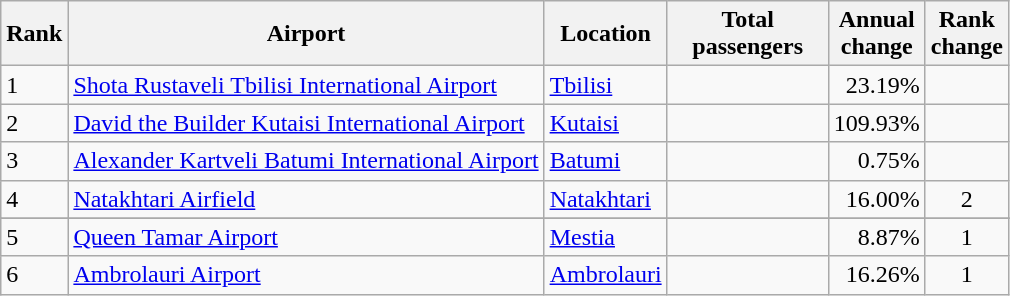<table class="wikitable">
<tr>
<th>Rank</th>
<th>Airport</th>
<th>Location</th>
<th style="width:100px">Total<br>passengers</th>
<th>Annual<br>change</th>
<th>Rank<br>change</th>
</tr>
<tr>
<td>1</td>
<td><a href='#'>Shota Rustaveli Tbilisi International Airport</a></td>
<td><a href='#'>Tbilisi</a></td>
<td align="right"></td>
<td align="right">23.19%</td>
<td align="center"></td>
</tr>
<tr>
<td>2</td>
<td><a href='#'>David the Builder Kutaisi International Airport</a></td>
<td><a href='#'>Kutaisi</a></td>
<td align="right"></td>
<td align="right">109.93%</td>
<td align="center"></td>
</tr>
<tr>
<td>3</td>
<td><a href='#'>Alexander Kartveli Batumi International Airport</a></td>
<td><a href='#'>Batumi</a></td>
<td align="right"></td>
<td align="right">0.75%</td>
<td align="center"></td>
</tr>
<tr>
<td>4</td>
<td><a href='#'>Natakhtari Airfield</a></td>
<td><a href='#'>Natakhtari</a></td>
<td align="right"></td>
<td align="right">16.00%</td>
<td align="center">2</td>
</tr>
<tr>
</tr>
<tr>
<td>5</td>
<td><a href='#'>Queen Tamar Airport</a></td>
<td><a href='#'>Mestia</a></td>
<td align="right"></td>
<td align="right">8.87%</td>
<td align="center">1</td>
</tr>
<tr>
<td>6</td>
<td><a href='#'>Ambrolauri Airport</a></td>
<td><a href='#'>Ambrolauri</a></td>
<td align="right"></td>
<td align="right">16.26%</td>
<td align="center">1</td>
</tr>
</table>
